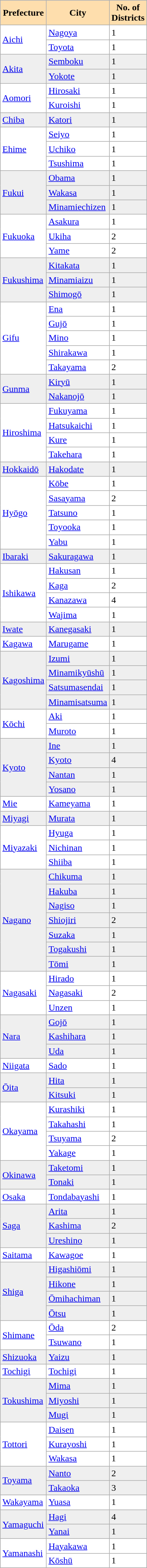<table class="wikitable" style="background:#fff; float:left;">
<tr>
<th style=" background:#ffdead;">Prefecture</th>
<th style="background:#ffdead;">City</th>
<th style="background:#ffdead;">No. of<br>Districts</th>
</tr>
<tr>
<td rowspan="2"><a href='#'>Aichi</a></td>
<td><a href='#'>Nagoya</a></td>
<td>1</td>
</tr>
<tr>
<td><a href='#'>Toyota</a></td>
<td>1</td>
</tr>
<tr style="background:#efefef;">
<td rowspan="2"><a href='#'>Akita</a></td>
<td><a href='#'>Semboku</a></td>
<td>1</td>
</tr>
<tr style="background:#efefef;">
<td><a href='#'>Yokote</a></td>
<td>1</td>
</tr>
<tr>
<td rowspan="2"><a href='#'>Aomori</a></td>
<td><a href='#'>Hirosaki</a></td>
<td>1</td>
</tr>
<tr>
<td><a href='#'>Kuroishi</a></td>
<td>1</td>
</tr>
<tr style="background:#efefef;">
<td><a href='#'>Chiba</a></td>
<td><a href='#'>Katori</a></td>
<td>1</td>
</tr>
<tr>
<td rowspan="3"><a href='#'>Ehime</a></td>
<td><a href='#'>Seiyo</a></td>
<td>1</td>
</tr>
<tr>
<td><a href='#'>Uchiko</a></td>
<td>1</td>
</tr>
<tr>
<td><a href='#'>Tsushima</a></td>
<td>1</td>
</tr>
<tr style="background:#efefef;">
<td rowspan="3"><a href='#'>Fukui</a></td>
<td><a href='#'>Obama</a></td>
<td>1</td>
</tr>
<tr style="background:#efefef;">
<td><a href='#'>Wakasa</a></td>
<td>1</td>
</tr>
<tr style="background:#efefef;">
<td><a href='#'>Minamiechizen</a></td>
<td>1</td>
</tr>
<tr>
<td rowspan="3"><a href='#'>Fukuoka</a></td>
<td><a href='#'>Asakura</a></td>
<td>1</td>
</tr>
<tr>
<td><a href='#'>Ukiha</a></td>
<td>2</td>
</tr>
<tr>
<td><a href='#'>Yame</a></td>
<td>2</td>
</tr>
<tr style="background:#efefef;">
<td rowspan="3"><a href='#'>Fukushima</a></td>
<td><a href='#'>Kitakata</a></td>
<td>1</td>
</tr>
<tr style="background:#efefef;">
<td><a href='#'>Minamiaizu</a></td>
<td>1</td>
</tr>
<tr style="background:#efefef;">
<td><a href='#'>Shimogō</a></td>
<td>1</td>
</tr>
<tr>
<td rowspan="5"><a href='#'>Gifu</a></td>
<td><a href='#'>Ena</a></td>
<td>1</td>
</tr>
<tr>
<td><a href='#'>Gujō</a></td>
<td>1</td>
</tr>
<tr>
<td><a href='#'>Mino</a></td>
<td>1</td>
</tr>
<tr>
<td><a href='#'>Shirakawa</a></td>
<td>1</td>
</tr>
<tr>
<td><a href='#'>Takayama</a></td>
<td>2</td>
</tr>
<tr style="background:#efefef;">
<td rowspan="2"><a href='#'>Gunma</a></td>
<td><a href='#'>Kiryū</a></td>
<td>1</td>
</tr>
<tr style="background:#efefef;">
<td><a href='#'>Nakanojō</a></td>
<td>1</td>
</tr>
<tr>
<td rowspan="4"><a href='#'>Hiroshima</a></td>
<td><a href='#'>Fukuyama</a></td>
<td>1</td>
</tr>
<tr>
<td><a href='#'>Hatsukaichi</a></td>
<td>1</td>
</tr>
<tr>
<td><a href='#'>Kure</a></td>
<td>1</td>
</tr>
<tr>
<td><a href='#'>Takehara</a></td>
<td>1</td>
</tr>
<tr style="background:#efefef;">
<td><a href='#'>Hokkaidō</a></td>
<td><a href='#'>Hakodate</a></td>
<td>1</td>
</tr>
<tr>
<td rowspan="5"><a href='#'>Hyōgo</a></td>
<td><a href='#'>Kōbe</a></td>
<td>1</td>
</tr>
<tr>
<td><a href='#'>Sasayama</a></td>
<td>2</td>
</tr>
<tr>
<td><a href='#'>Tatsuno</a></td>
<td>1</td>
</tr>
<tr>
<td><a href='#'>Toyooka</a></td>
<td>1</td>
</tr>
<tr>
<td><a href='#'>Yabu</a></td>
<td>1</td>
</tr>
<tr style="background:#efefef;">
<td><a href='#'>Ibaraki</a></td>
<td><a href='#'>Sakuragawa</a></td>
<td>1</td>
</tr>
<tr>
<td rowspan="4"><a href='#'>Ishikawa</a></td>
<td><a href='#'>Hakusan</a></td>
<td>1</td>
</tr>
<tr>
<td><a href='#'>Kaga</a></td>
<td>2</td>
</tr>
<tr>
<td><a href='#'>Kanazawa</a></td>
<td>4</td>
</tr>
<tr>
<td><a href='#'>Wajima</a></td>
<td>1</td>
</tr>
<tr style="background:#efefef;">
<td><a href='#'>Iwate</a></td>
<td><a href='#'>Kanegasaki</a></td>
<td>1</td>
</tr>
<tr>
<td><a href='#'>Kagawa</a></td>
<td><a href='#'>Marugame</a></td>
<td>1</td>
</tr>
<tr style="background:#efefef;">
<td rowspan="4"><a href='#'>Kagoshima</a></td>
<td><a href='#'>Izumi</a></td>
<td>1</td>
</tr>
<tr style="background:#efefef;">
<td><a href='#'>Minamikyūshū</a></td>
<td>1</td>
</tr>
<tr style="background:#efefef;">
<td><a href='#'>Satsumasendai</a></td>
<td>1</td>
</tr>
<tr style="background:#efefef;">
<td><a href='#'>Minamisatsuma</a></td>
<td>1</td>
</tr>
<tr>
<td rowspan="2"><a href='#'>Kōchi</a></td>
<td><a href='#'>Aki</a></td>
<td>1</td>
</tr>
<tr>
<td><a href='#'>Muroto</a></td>
<td>1</td>
</tr>
<tr style="background:#efefef;">
<td rowspan="4"><a href='#'>Kyoto</a></td>
<td><a href='#'>Ine</a></td>
<td>1</td>
</tr>
<tr style="background:#efefef;">
<td><a href='#'>Kyoto</a></td>
<td>4</td>
</tr>
<tr style="background:#efefef;">
<td><a href='#'>Nantan</a></td>
<td>1</td>
</tr>
<tr style="background:#efefef;">
<td><a href='#'>Yosano</a></td>
<td>1</td>
</tr>
<tr>
<td><a href='#'>Mie</a></td>
<td><a href='#'>Kameyama</a></td>
<td>1</td>
</tr>
<tr style="background:#efefef;">
<td><a href='#'>Miyagi</a></td>
<td><a href='#'>Murata</a></td>
<td>1</td>
</tr>
<tr>
<td rowspan="3"><a href='#'>Miyazaki</a></td>
<td><a href='#'>Hyuga</a></td>
<td>1</td>
</tr>
<tr>
<td><a href='#'>Nichinan</a></td>
<td>1</td>
</tr>
<tr>
<td><a href='#'>Shiiba</a></td>
<td>1</td>
</tr>
<tr style="background:#efefef;">
<td rowspan="7"><a href='#'>Nagano</a></td>
<td><a href='#'>Chikuma</a></td>
<td>1</td>
</tr>
<tr style="background:#efefef;">
<td><a href='#'>Hakuba</a></td>
<td>1</td>
</tr>
<tr style="background:#efefef;">
<td><a href='#'>Nagiso</a></td>
<td>1</td>
</tr>
<tr style="background:#efefef;">
<td><a href='#'>Shiojiri</a></td>
<td>2</td>
</tr>
<tr style="background:#efefef;">
<td><a href='#'>Suzaka</a></td>
<td>1</td>
</tr>
<tr style="background:#efefef;">
<td><a href='#'>Togakushi</a></td>
<td>1</td>
</tr>
<tr style="background:#efefef;">
<td><a href='#'>Tōmi</a></td>
<td>1</td>
</tr>
<tr>
<td rowspan="3"><a href='#'>Nagasaki</a></td>
<td><a href='#'>Hirado</a></td>
<td>1</td>
</tr>
<tr>
<td><a href='#'>Nagasaki</a></td>
<td>2</td>
</tr>
<tr>
<td><a href='#'>Unzen</a></td>
<td>1</td>
</tr>
<tr style="background:#efefef;">
<td rowspan="3"><a href='#'>Nara</a></td>
<td><a href='#'>Gojō</a></td>
<td>1</td>
</tr>
<tr style="background:#efefef;">
<td><a href='#'>Kashihara</a></td>
<td>1</td>
</tr>
<tr style="background:#efefef;">
<td><a href='#'>Uda</a></td>
<td>1</td>
</tr>
<tr>
<td><a href='#'>Niigata</a></td>
<td><a href='#'>Sado</a></td>
<td>1</td>
</tr>
<tr style="background:#efefef;">
<td rowspan="2"><a href='#'>Ōita</a></td>
<td><a href='#'>Hita</a></td>
<td>1</td>
</tr>
<tr style="background:#efefef;">
<td><a href='#'>Kitsuki</a></td>
<td>1</td>
</tr>
<tr>
<td rowspan="4"><a href='#'>Okayama</a></td>
<td><a href='#'>Kurashiki</a></td>
<td>1</td>
</tr>
<tr>
<td><a href='#'>Takahashi</a></td>
<td>1</td>
</tr>
<tr>
<td><a href='#'>Tsuyama</a></td>
<td>2</td>
</tr>
<tr>
<td><a href='#'>Yakage</a></td>
<td>1</td>
</tr>
<tr style="background:#efefef;">
<td rowspan="2"><a href='#'>Okinawa</a></td>
<td><a href='#'>Taketomi</a></td>
<td>1</td>
</tr>
<tr style="background:#efefef;">
<td><a href='#'>Tonaki</a></td>
<td>1</td>
</tr>
<tr>
<td><a href='#'>Osaka</a></td>
<td><a href='#'>Tondabayashi</a></td>
<td>1</td>
</tr>
<tr style="background:#efefef;">
<td rowspan="3"><a href='#'>Saga</a></td>
<td><a href='#'>Arita</a></td>
<td>1</td>
</tr>
<tr style="background:#efefef;">
<td><a href='#'>Kashima</a></td>
<td>2</td>
</tr>
<tr style="background:#efefef;">
<td><a href='#'>Ureshino</a></td>
<td>1</td>
</tr>
<tr>
<td><a href='#'>Saitama</a></td>
<td><a href='#'>Kawagoe</a></td>
<td>1</td>
</tr>
<tr style="background:#efefef;">
<td rowspan="4"><a href='#'>Shiga</a></td>
<td><a href='#'>Higashiōmi</a></td>
<td>1</td>
</tr>
<tr style="background:#efefef;">
<td><a href='#'>Hikone</a></td>
<td>1</td>
</tr>
<tr style="background:#efefef;">
<td><a href='#'>Ōmihachiman</a></td>
<td>1</td>
</tr>
<tr style="background:#efefef;">
<td><a href='#'>Ōtsu</a></td>
<td>1</td>
</tr>
<tr>
<td rowspan="2"><a href='#'>Shimane</a></td>
<td><a href='#'>Ōda</a></td>
<td>2</td>
</tr>
<tr>
<td><a href='#'>Tsuwano</a></td>
<td>1</td>
</tr>
<tr style="background:#efefef;">
<td><a href='#'>Shizuoka</a></td>
<td><a href='#'>Yaizu</a></td>
<td>1</td>
</tr>
<tr>
<td><a href='#'>Tochigi</a></td>
<td><a href='#'>Tochigi</a></td>
<td>1</td>
</tr>
<tr style="background:#efefef;">
<td rowspan="3"><a href='#'>Tokushima</a></td>
<td><a href='#'>Mima</a></td>
<td>1</td>
</tr>
<tr style="background:#efefef;">
<td><a href='#'>Miyoshi</a></td>
<td>1</td>
</tr>
<tr style="background:#efefef;">
<td><a href='#'>Mugi</a></td>
<td>1</td>
</tr>
<tr>
<td rowspan="3"><a href='#'>Tottori</a></td>
<td><a href='#'>Daisen</a></td>
<td>1</td>
</tr>
<tr>
<td><a href='#'>Kurayoshi</a></td>
<td>1</td>
</tr>
<tr>
<td><a href='#'>Wakasa</a></td>
<td>1</td>
</tr>
<tr style="background:#efefef;">
<td rowspan="2"><a href='#'>Toyama</a></td>
<td><a href='#'>Nanto</a></td>
<td>2</td>
</tr>
<tr style="background:#efefef;">
<td><a href='#'>Takaoka</a></td>
<td>3</td>
</tr>
<tr>
<td><a href='#'>Wakayama</a></td>
<td><a href='#'>Yuasa</a></td>
<td>1</td>
</tr>
<tr style="background:#efefef;">
<td rowspan="2"><a href='#'>Yamaguchi</a></td>
<td><a href='#'>Hagi</a></td>
<td>4</td>
</tr>
<tr style="background:#efefef;">
<td><a href='#'>Yanai</a></td>
<td>1</td>
</tr>
<tr>
<td rowspan="2"><a href='#'>Yamanashi</a></td>
<td><a href='#'>Hayakawa</a></td>
<td>1</td>
</tr>
<tr>
<td><a href='#'>Kōshū</a></td>
<td>1</td>
</tr>
</table>
